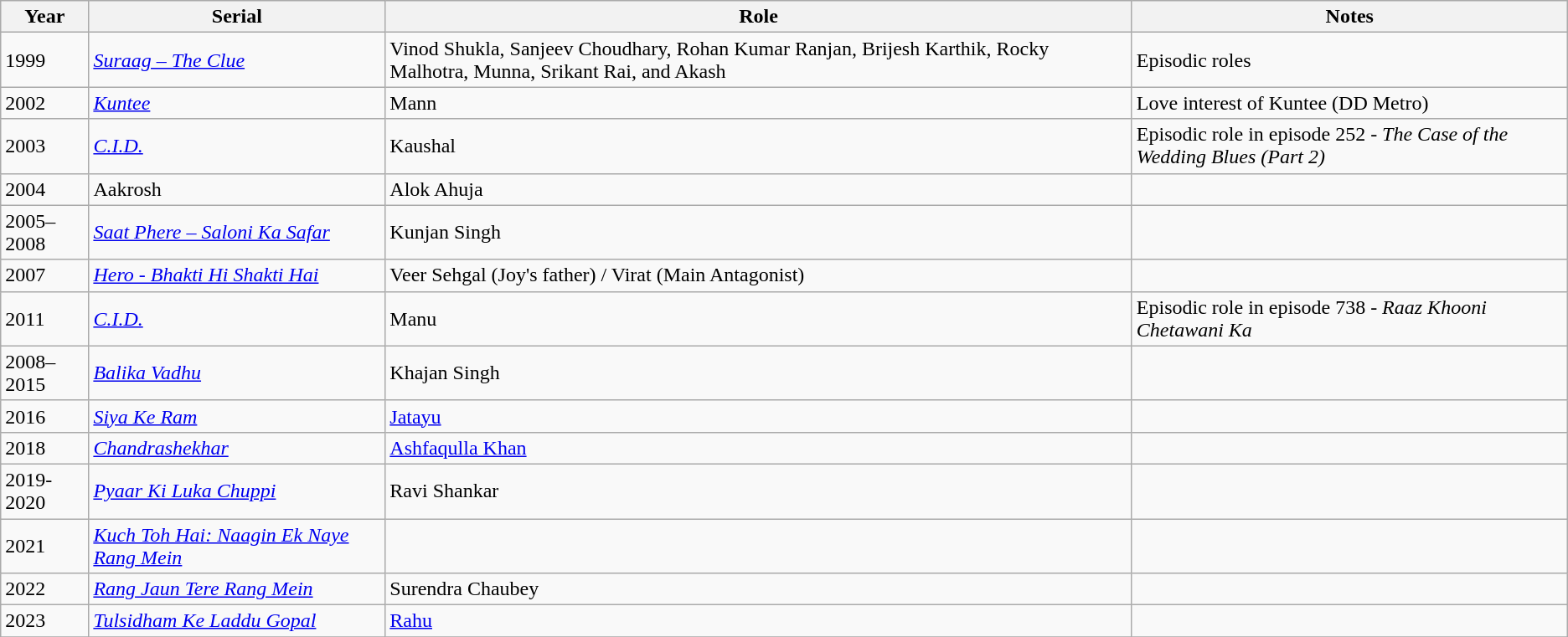<table class="wikitable sortable">
<tr>
<th>Year</th>
<th>Serial</th>
<th>Role</th>
<th>Notes</th>
</tr>
<tr>
<td>1999</td>
<td><em><a href='#'>Suraag – The Clue</a></em></td>
<td>Vinod Shukla, Sanjeev Choudhary, Rohan Kumar Ranjan, Brijesh Karthik, Rocky Malhotra, Munna, Srikant Rai, and Akash</td>
<td>Episodic roles</td>
</tr>
<tr>
<td>2002</td>
<td><em><a href='#'>Kuntee</a></em></td>
<td>Mann</td>
<td>Love interest of Kuntee (DD Metro)</td>
</tr>
<tr>
<td>2003</td>
<td><em><a href='#'>C.I.D.</a></em></td>
<td>Kaushal</td>
<td>Episodic role in episode 252 - <em>The Case of the Wedding Blues (Part 2)</em></td>
</tr>
<tr>
<td>2004</td>
<td>Aakrosh</td>
<td>Alok Ahuja</td>
<td></td>
</tr>
<tr>
<td>2005–2008</td>
<td><em><a href='#'>Saat Phere – Saloni Ka Safar</a></em></td>
<td>Kunjan Singh</td>
<td></td>
</tr>
<tr>
<td>2007</td>
<td><em><a href='#'>Hero - Bhakti Hi Shakti Hai</a></em></td>
<td>Veer Sehgal (Joy's father) / Virat (Main Antagonist)</td>
<td></td>
</tr>
<tr>
<td>2011</td>
<td><em><a href='#'>C.I.D.</a></em></td>
<td>Manu</td>
<td>Episodic role in episode 738 - <em>Raaz Khooni Chetawani Ka</em></td>
</tr>
<tr>
<td>2008–2015</td>
<td><em><a href='#'>Balika Vadhu</a></em></td>
<td>Khajan Singh</td>
<td></td>
</tr>
<tr>
<td>2016</td>
<td><em><a href='#'>Siya Ke Ram</a></em></td>
<td><a href='#'>Jatayu</a></td>
<td></td>
</tr>
<tr>
<td>2018</td>
<td><em><a href='#'>Chandrashekhar</a></em></td>
<td><a href='#'>Ashfaqulla Khan</a></td>
<td></td>
</tr>
<tr>
<td>2019-2020</td>
<td><em><a href='#'>Pyaar Ki Luka Chuppi</a></em></td>
<td>Ravi Shankar</td>
<td></td>
</tr>
<tr>
<td>2021</td>
<td><em><a href='#'>Kuch Toh Hai: Naagin Ek Naye Rang Mein</a></em></td>
<td></td>
<td></td>
</tr>
<tr>
<td>2022</td>
<td><em><a href='#'>Rang Jaun Tere Rang Mein</a></em></td>
<td>Surendra Chaubey</td>
<td></td>
</tr>
<tr>
<td>2023</td>
<td><em><a href='#'>Tulsidham Ke Laddu Gopal</a></em></td>
<td><a href='#'>Rahu</a></td>
<td></td>
</tr>
<tr>
</tr>
</table>
